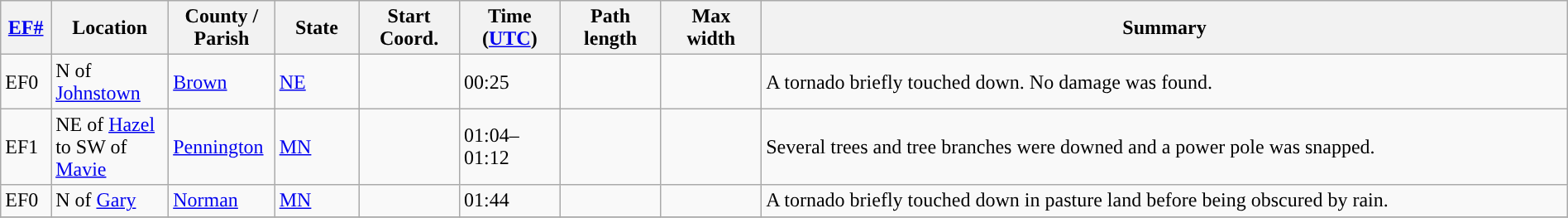<table class="wikitable sortable" style="width:100%;">
<tr>
<th scope="col"  style="width:3%; text-align:center;"><a href='#'>EF#</a></th>
<th scope="col"  style="width:7%; text-align:center;" class="unsortable">Location</th>
<th scope="col"  style="width:6%; text-align:center;" class="unsortable">County / Parish</th>
<th scope="col"  style="width:5%; text-align:center;">State</th>
<th scope="col"  style="width:6%; text-align:center;">Start Coord.</th>
<th scope="col"  style="width:6%; text-align:center;">Time (<a href='#'>UTC</a>)</th>
<th scope="col"  style="width:6%; text-align:center;">Path length</th>
<th scope="col"  style="width:6%; text-align:center;">Max width</th>
<th scope="col" class="unsortable" style="width:48%; text-align:center;">Summary</th>
</tr>
<tr>
<td>EF0</td>
<td>N of <a href='#'>Johnstown</a></td>
<td><a href='#'>Brown</a></td>
<td><a href='#'>NE</a></td>
<td></td>
<td>00:25</td>
<td></td>
<td></td>
<td>A tornado briefly touched down. No damage was found.</td>
</tr>
<tr>
<td>EF1</td>
<td>NE of <a href='#'>Hazel</a> to SW of <a href='#'>Mavie</a></td>
<td><a href='#'>Pennington</a></td>
<td><a href='#'>MN</a></td>
<td></td>
<td>01:04–01:12</td>
<td></td>
<td></td>
<td>Several trees and tree branches were downed and a power pole was snapped.</td>
</tr>
<tr>
<td>EF0</td>
<td>N of <a href='#'>Gary</a></td>
<td><a href='#'>Norman</a></td>
<td><a href='#'>MN</a></td>
<td></td>
<td>01:44</td>
<td></td>
<td></td>
<td>A tornado briefly touched down in pasture land before being obscured by rain.</td>
</tr>
<tr>
</tr>
</table>
